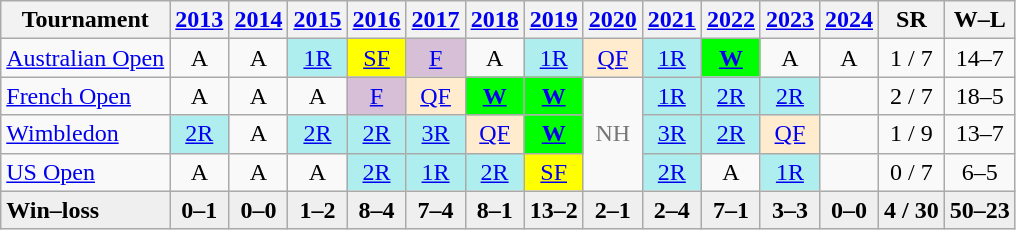<table class="wikitable" style="text-align:center;">
<tr>
<th>Tournament</th>
<th><a href='#'>2013</a></th>
<th><a href='#'>2014</a></th>
<th><a href='#'>2015</a></th>
<th><a href='#'>2016</a></th>
<th><a href='#'>2017</a></th>
<th><a href='#'>2018</a></th>
<th><a href='#'>2019</a></th>
<th><a href='#'>2020</a></th>
<th><a href='#'>2021</a></th>
<th><a href='#'>2022</a></th>
<th><a href='#'>2023</a></th>
<th><a href='#'>2024</a></th>
<th>SR</th>
<th>W–L</th>
</tr>
<tr>
<td align="left"><a href='#'>Australian Open</a></td>
<td>A</td>
<td>A</td>
<td bgcolor=afeeee><a href='#'>1R</a></td>
<td bgcolor="yellow"><a href='#'>SF</a></td>
<td bgcolor=thistle><a href='#'>F</a></td>
<td>A</td>
<td bgcolor="afeeee"><a href='#'>1R</a></td>
<td bgcolor=ffebcd><a href='#'>QF</a></td>
<td bgcolor=afeeee><a href='#'>1R</a></td>
<td bgcolor=lime><strong><a href='#'>W</a></strong></td>
<td>A</td>
<td>A</td>
<td>1 / 7</td>
<td>14–7</td>
</tr>
<tr>
<td align="left"><a href='#'>French Open</a></td>
<td>A</td>
<td>A</td>
<td>A</td>
<td bgcolor=thistle><a href='#'>F</a></td>
<td bgcolor=ffebcd><a href='#'>QF</a></td>
<td bgcolor=lime><a href='#'><strong>W</strong></a></td>
<td bgcolor=lime><a href='#'><strong>W</strong></a></td>
<td rowspan="3" style="color:#767676">NH</td>
<td bgcolor=afeeee><a href='#'>1R</a></td>
<td bgcolor=afeeee><a href='#'>2R</a></td>
<td bgcolor=afeeee><a href='#'>2R</a></td>
<td></td>
<td>2 / 7</td>
<td>18–5</td>
</tr>
<tr>
<td align="left"><a href='#'>Wimbledon</a></td>
<td bgcolor=afeeee><a href='#'>2R</a></td>
<td>A</td>
<td bgcolor=afeeee><a href='#'>2R</a></td>
<td bgcolor=afeeee><a href='#'>2R</a></td>
<td bgcolor="afeeee"><a href='#'>3R</a></td>
<td bgcolor=ffebcd><a href='#'>QF</a></td>
<td bgcolor=lime><a href='#'><strong>W</strong></a></td>
<td bgcolor=afeeee><a href='#'>3R</a></td>
<td bgcolor=afeeee><a href='#'>2R</a></td>
<td bgcolor=ffebcd><a href='#'>QF</a></td>
<td></td>
<td>1 / 9</td>
<td>13–7</td>
</tr>
<tr>
<td align="left"><a href='#'>US Open</a></td>
<td>A</td>
<td>A</td>
<td>A</td>
<td bgcolor=afeeee><a href='#'>2R</a></td>
<td bgcolor="afeeee"><a href='#'>1R</a></td>
<td bgcolor="afeeee"><a href='#'>2R</a></td>
<td bgcolor="yellow"><a href='#'>SF</a></td>
<td bgcolor=afeeee><a href='#'>2R</a></td>
<td>A</td>
<td bgcolor=afeeee><a href='#'>1R</a></td>
<td></td>
<td>0 / 7</td>
<td>6–5</td>
</tr>
<tr style="background:#efefef; font-weight:bold;">
<td style="text-align:left">Win–loss</td>
<td>0–1</td>
<td>0–0</td>
<td>1–2</td>
<td>8–4</td>
<td>7–4</td>
<td>8–1</td>
<td>13–2</td>
<td>2–1</td>
<td>2–4</td>
<td>7–1</td>
<td>3–3</td>
<td>0–0</td>
<td>4 / 30</td>
<td>50–23</td>
</tr>
</table>
